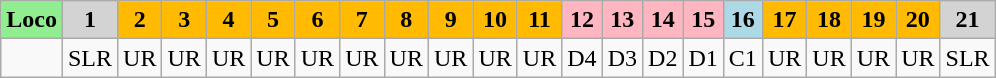<table class="wikitable plainrowheaders unsortable" style="text-align:center">
<tr>
<th style="background:lightgreen;">Loco</th>
<th style="background:lightgrey;">1</th>
<th style="background:#FFBA01;">2</th>
<th style="background:#FFBA01;">3</th>
<th style="background:#FFBA01;">4</th>
<th style="background:#FFBA01;">5</th>
<th style="background:#FFBA01;">6</th>
<th style="background:#FFBA01;">7</th>
<th style="background:#FFBA01;">8</th>
<th style="background:#FFBA01;">9</th>
<th style="background:#FFBA01;">10</th>
<th style="background:#FFBA01;">11</th>
<th style="background:lightpink;">12</th>
<th style="background:lightpink;">13</th>
<th style="background:lightpink;">14</th>
<th style="background:lightpink;">15</th>
<th style="background:lightblue;">16</th>
<th style="background:#FFBA01;">17</th>
<th style="background:#FFBA01;">18</th>
<th style="background:#FFBA01;">19</th>
<th style="background:#FFBA01;">20</th>
<th style="background:lightgrey;">21</th>
</tr>
<tr>
<td></td>
<td>SLR</td>
<td>UR</td>
<td>UR</td>
<td>UR</td>
<td>UR</td>
<td>UR</td>
<td>UR</td>
<td>UR</td>
<td>UR</td>
<td>UR</td>
<td>UR</td>
<td>D4</td>
<td>D3</td>
<td>D2</td>
<td>D1</td>
<td>C1</td>
<td>UR</td>
<td>UR</td>
<td>UR</td>
<td>UR</td>
<td>SLR</td>
</tr>
</table>
